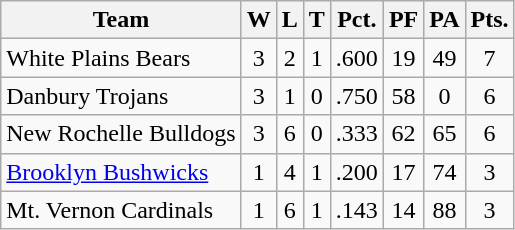<table class="wikitable">
<tr>
<th>Team</th>
<th>W</th>
<th>L</th>
<th>T</th>
<th>Pct.</th>
<th>PF</th>
<th>PA</th>
<th>Pts.</th>
</tr>
<tr align="center">
<td align="left">White Plains Bears</td>
<td>3</td>
<td>2</td>
<td>1</td>
<td>.600</td>
<td>19</td>
<td>49</td>
<td>7</td>
</tr>
<tr align="center">
<td align="left">Danbury Trojans</td>
<td>3</td>
<td>1</td>
<td>0</td>
<td>.750</td>
<td>58</td>
<td>0</td>
<td>6</td>
</tr>
<tr align="center">
<td align="left">New Rochelle Bulldogs</td>
<td>3</td>
<td>6</td>
<td>0</td>
<td>.333</td>
<td>62</td>
<td>65</td>
<td>6</td>
</tr>
<tr align="center">
<td align="left"><a href='#'>Brooklyn Bushwicks</a></td>
<td>1</td>
<td>4</td>
<td>1</td>
<td>.200</td>
<td>17</td>
<td>74</td>
<td>3</td>
</tr>
<tr align="center">
<td align="left">Mt. Vernon Cardinals</td>
<td>1</td>
<td>6</td>
<td>1</td>
<td>.143</td>
<td>14</td>
<td>88</td>
<td>3</td>
</tr>
</table>
